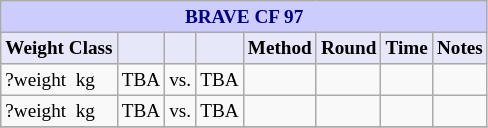<table class="wikitable" style="font-size: 80%;">
<tr>
<th colspan="8" style="background-color: #ccf; color: #000080; text-align: center;"><strong>BRAVE CF 97 </strong></th>
</tr>
<tr>
<th colspan="1" style="background-color: #E6E8FA; color: #000000; text-align: center;">Weight Class</th>
<th colspan="1" style="background-color: #E6E8FA; color: #000000; text-align: center;"></th>
<th colspan="1" style="background-color: #E6E8FA; color: #000000; text-align: center;"></th>
<th colspan="1" style="background-color: #E6E8FA; color: #000000; text-align: center;"></th>
<th colspan="1" style="background-color: #E6E8FA; color: #000000; text-align: center;">Method</th>
<th colspan="1" style="background-color: #E6E8FA; color: #000000; text-align: center;">Round</th>
<th colspan="1" style="background-color: #E6E8FA; color: #000000; text-align: center;">Time</th>
<th colspan="1" style="background-color: #E6E8FA; color: #000000; text-align: center;">Notes</th>
</tr>
<tr>
<td>?weight  kg</td>
<td> TBA</td>
<td align=center>vs.</td>
<td> TBA</td>
<td></td>
<td align=center></td>
<td align=center></td>
<td></td>
</tr>
<tr>
<td>?weight  kg</td>
<td> TBA</td>
<td align=center>vs.</td>
<td> TBA</td>
<td></td>
<td align=center></td>
<td align=center></td>
<td></td>
</tr>
<tr>
</tr>
</table>
